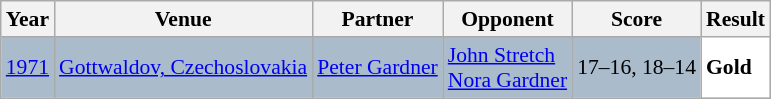<table class="sortable wikitable" style="font-size: 90%;">
<tr>
<th>Year</th>
<th>Venue</th>
<th>Partner</th>
<th>Opponent</th>
<th>Score</th>
<th>Result</th>
</tr>
<tr style="background:#AABBCC">
<td align="center"><a href='#'>1971</a></td>
<td align="left"><a href='#'>Gottwaldov, Czechoslovakia</a></td>
<td align="left"> <a href='#'>Peter Gardner</a></td>
<td align="left"> <a href='#'>John Stretch</a><br> <a href='#'>Nora Gardner</a></td>
<td align="left">17–16, 18–14</td>
<td style="text-align:left; background: white"> <strong>Gold</strong></td>
</tr>
</table>
